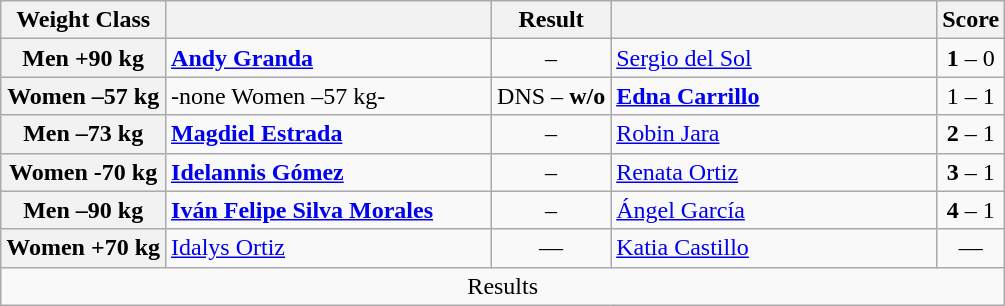<table class="wikitable">
<tr>
<th>Weight Class</th>
<th style="width:210px;"></th>
<th>Result</th>
<th style="width:210px;"></th>
<th>Score</th>
</tr>
<tr>
<th>Men +90 kg</th>
<td><strong><a href='#'>Andy Granda</a></strong></td>
<td align=center><strong></strong> – </td>
<td><a href='#'>Sergio del Sol</a></td>
<td align=center><strong>1</strong> – 0</td>
</tr>
<tr>
<th>Women –57 kg</th>
<td>-none Women –57 kg-</td>
<td align=center>DNS – <strong>w/o</strong></td>
<td><strong><a href='#'>Edna Carrillo</a></strong></td>
<td align=center>1 – 1</td>
</tr>
<tr>
<th>Men –73 kg</th>
<td><strong><a href='#'>Magdiel Estrada</a></strong></td>
<td align=center><strong></strong> – </td>
<td><a href='#'>Robin Jara</a></td>
<td align=center><strong>2</strong> – 1</td>
</tr>
<tr>
<th>Women -70 kg</th>
<td><strong><a href='#'>Idelannis Gómez</a></strong></td>
<td align=center><strong></strong> – </td>
<td><a href='#'>Renata Ortiz</a></td>
<td align=center><strong>3</strong> – 1</td>
</tr>
<tr>
<th>Men –90 kg</th>
<td><strong><a href='#'>Iván Felipe Silva Morales</a></strong></td>
<td align=center><strong></strong> – </td>
<td><a href='#'>Ángel García</a></td>
<td align=center><strong>4</strong> – 1</td>
</tr>
<tr>
<th>Women +70 kg</th>
<td><a href='#'>Idalys Ortiz</a></td>
<td align=center>—</td>
<td><a href='#'>Katia Castillo</a></td>
<td align=center>—</td>
</tr>
<tr>
<td align=center colspan=5>Results</td>
</tr>
</table>
